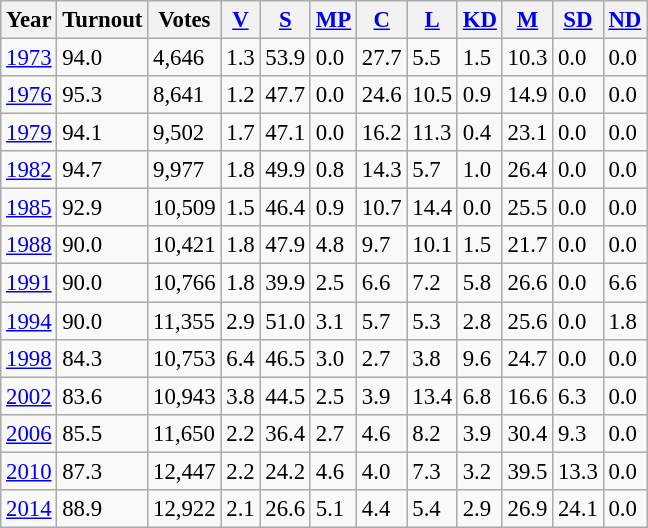<table class="wikitable sortable" style="font-size: 95%;">
<tr>
<th>Year</th>
<th>Turnout</th>
<th>Votes</th>
<th><a href='#'>V</a></th>
<th><a href='#'>S</a></th>
<th><a href='#'>MP</a></th>
<th><a href='#'>C</a></th>
<th><a href='#'>L</a></th>
<th><a href='#'>KD</a></th>
<th><a href='#'>M</a></th>
<th><a href='#'>SD</a></th>
<th><a href='#'>ND</a></th>
</tr>
<tr>
<td><a href='#'>1973</a></td>
<td>94.0</td>
<td>4,646</td>
<td>1.3</td>
<td>53.9</td>
<td>0.0</td>
<td>27.7</td>
<td>5.5</td>
<td>1.5</td>
<td>10.3</td>
<td>0.0</td>
<td>0.0</td>
</tr>
<tr>
<td><a href='#'>1976</a></td>
<td>95.3</td>
<td>8,641</td>
<td>1.2</td>
<td>47.7</td>
<td>0.0</td>
<td>24.6</td>
<td>10.5</td>
<td>0.9</td>
<td>14.9</td>
<td>0.0</td>
<td>0.0</td>
</tr>
<tr>
<td><a href='#'>1979</a></td>
<td>94.1</td>
<td>9,502</td>
<td>1.7</td>
<td>47.1</td>
<td>0.0</td>
<td>16.2</td>
<td>11.3</td>
<td>0.4</td>
<td>23.1</td>
<td>0.0</td>
<td>0.0</td>
</tr>
<tr>
<td><a href='#'>1982</a></td>
<td>94.7</td>
<td>9,977</td>
<td>1.8</td>
<td>49.9</td>
<td>0.8</td>
<td>14.3</td>
<td>5.7</td>
<td>1.0</td>
<td>26.4</td>
<td>0.0</td>
<td>0.0</td>
</tr>
<tr>
<td><a href='#'>1985</a></td>
<td>92.9</td>
<td>10,509</td>
<td>1.5</td>
<td>46.4</td>
<td>0.9</td>
<td>10.7</td>
<td>14.4</td>
<td>0.0</td>
<td>25.5</td>
<td>0.0</td>
<td>0.0</td>
</tr>
<tr>
<td><a href='#'>1988</a></td>
<td>90.0</td>
<td>10,421</td>
<td>1.8</td>
<td>47.9</td>
<td>4.8</td>
<td>9.7</td>
<td>10.1</td>
<td>1.5</td>
<td>21.7</td>
<td>0.0</td>
<td>0.0</td>
</tr>
<tr>
<td><a href='#'>1991</a></td>
<td>90.0</td>
<td>10,766</td>
<td>1.8</td>
<td>39.9</td>
<td>2.5</td>
<td>6.6</td>
<td>7.2</td>
<td>5.8</td>
<td>26.6</td>
<td>0.0</td>
<td>6.6</td>
</tr>
<tr>
<td><a href='#'>1994</a></td>
<td>90.0</td>
<td>11,355</td>
<td>2.9</td>
<td>51.0</td>
<td>3.1</td>
<td>5.7</td>
<td>5.3</td>
<td>2.8</td>
<td>25.6</td>
<td>0.0</td>
<td>1.8</td>
</tr>
<tr>
<td><a href='#'>1998</a></td>
<td>84.3</td>
<td>10,753</td>
<td>6.4</td>
<td>46.5</td>
<td>3.0</td>
<td>2.7</td>
<td>3.8</td>
<td>9.6</td>
<td>24.7</td>
<td>0.0</td>
<td>0.0</td>
</tr>
<tr>
<td><a href='#'>2002</a></td>
<td>83.6</td>
<td>10,943</td>
<td>3.8</td>
<td>44.5</td>
<td>2.5</td>
<td>3.9</td>
<td>13.4</td>
<td>6.8</td>
<td>16.6</td>
<td>6.3</td>
<td>0.0</td>
</tr>
<tr>
<td><a href='#'>2006</a></td>
<td>85.5</td>
<td>11,650</td>
<td>2.2</td>
<td>36.4</td>
<td>2.7</td>
<td>4.6</td>
<td>8.2</td>
<td>3.9</td>
<td>30.4</td>
<td>9.3</td>
<td>0.0</td>
</tr>
<tr>
<td><a href='#'>2010</a></td>
<td>87.3</td>
<td>12,447</td>
<td>2.2</td>
<td>24.2</td>
<td>4.6</td>
<td>4.0</td>
<td>7.3</td>
<td>3.2</td>
<td>39.5</td>
<td>13.3</td>
<td>0.0</td>
</tr>
<tr>
<td><a href='#'>2014</a></td>
<td>88.9</td>
<td>12,922</td>
<td>2.1</td>
<td>26.6</td>
<td>5.1</td>
<td>4.4</td>
<td>5.4</td>
<td>2.9</td>
<td>26.9</td>
<td>24.1</td>
<td>0.0</td>
</tr>
</table>
